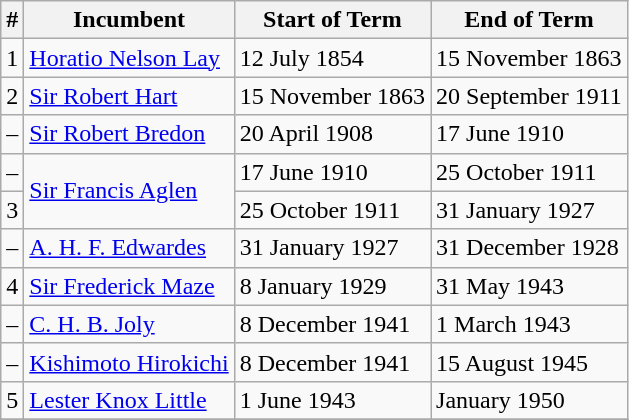<table class="wikitable">
<tr>
<th>#</th>
<th>Incumbent</th>
<th>Start of Term</th>
<th>End of Term</th>
</tr>
<tr>
<td>1</td>
<td><a href='#'>Horatio Nelson Lay</a></td>
<td>12 July 1854</td>
<td>15 November 1863</td>
</tr>
<tr>
<td>2</td>
<td><a href='#'>Sir Robert Hart</a></td>
<td>15 November 1863</td>
<td>20 September 1911</td>
</tr>
<tr>
<td>–</td>
<td><a href='#'>Sir Robert Bredon</a></td>
<td>20 April 1908</td>
<td>17 June 1910</td>
</tr>
<tr>
<td>–</td>
<td rowspan=2><a href='#'>Sir Francis Aglen</a></td>
<td>17 June 1910</td>
<td>25 October 1911</td>
</tr>
<tr>
<td>3</td>
<td>25 October 1911</td>
<td>31 January 1927</td>
</tr>
<tr>
<td>–</td>
<td><a href='#'>A. H. F. Edwardes</a></td>
<td>31 January 1927</td>
<td>31 December 1928</td>
</tr>
<tr>
<td>4</td>
<td><a href='#'>Sir Frederick Maze</a></td>
<td>8 January 1929</td>
<td>31 May 1943</td>
</tr>
<tr>
<td>–</td>
<td><a href='#'>C. H. B. Joly</a></td>
<td>8 December 1941</td>
<td>1 March 1943</td>
</tr>
<tr>
<td>–</td>
<td><a href='#'>Kishimoto Hirokichi</a></td>
<td>8 December 1941</td>
<td>15 August 1945</td>
</tr>
<tr>
<td>5</td>
<td><a href='#'>Lester Knox Little</a></td>
<td>1 June 1943</td>
<td>January 1950</td>
</tr>
<tr>
</tr>
</table>
